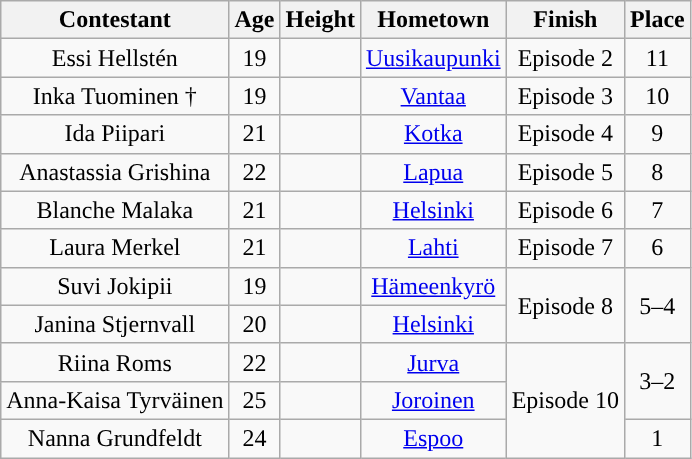<table class="wikitable sortable" style="text-align:center;">
<tr>
<th>Contestant</th>
<th>Age</th>
<th>Height</th>
<th>Hometown</th>
<th>Finish</th>
<th>Place</th>
</tr>
<tr>
<td>Essi Hellstén</td>
<td>19</td>
<td></td>
<td><a href='#'>Uusikaupunki</a></td>
<td>Episode 2</td>
<td>11</td>
</tr>
<tr>
<td>Inka Tuominen †</td>
<td>19</td>
<td></td>
<td><a href='#'>Vantaa</a></td>
<td>Episode 3</td>
<td>10</td>
</tr>
<tr>
<td>Ida Piipari</td>
<td>21</td>
<td></td>
<td><a href='#'>Kotka</a></td>
<td>Episode 4</td>
<td>9</td>
</tr>
<tr>
<td>Anastassia Grishina</td>
<td>22</td>
<td></td>
<td><a href='#'>Lapua</a></td>
<td>Episode 5</td>
<td>8</td>
</tr>
<tr>
<td>Blanche Malaka</td>
<td>21</td>
<td></td>
<td><a href='#'>Helsinki</a></td>
<td>Episode 6</td>
<td>7</td>
</tr>
<tr>
<td>Laura Merkel</td>
<td>21</td>
<td></td>
<td><a href='#'>Lahti</a></td>
<td>Episode 7</td>
<td>6</td>
</tr>
<tr>
<td>Suvi Jokipii</td>
<td>19</td>
<td></td>
<td><a href='#'>Hämeenkyrö</a></td>
<td rowspan="2">Episode 8</td>
<td rowspan="2">5–4</td>
</tr>
<tr>
<td>Janina Stjernvall</td>
<td>20</td>
<td></td>
<td><a href='#'>Helsinki</a></td>
</tr>
<tr>
<td>Riina Roms</td>
<td>22</td>
<td></td>
<td><a href='#'>Jurva</a></td>
<td rowspan="3">Episode 10</td>
<td rowspan="2">3–2</td>
</tr>
<tr>
<td>Anna-Kaisa Tyrväinen</td>
<td>25</td>
<td></td>
<td><a href='#'>Joroinen</a></td>
</tr>
<tr>
<td>Nanna Grundfeldt</td>
<td>24</td>
<td></td>
<td><a href='#'>Espoo</a></td>
<td>1</td>
</tr>
</table>
